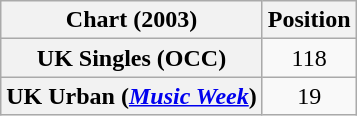<table class="wikitable plainrowheaders" style="text-align:center">
<tr>
<th scope="col">Chart (2003)</th>
<th scope="col">Position</th>
</tr>
<tr>
<th scope="row">UK Singles (OCC)</th>
<td>118</td>
</tr>
<tr>
<th scope="row">UK Urban (<em><a href='#'>Music Week</a></em>)</th>
<td>19</td>
</tr>
</table>
